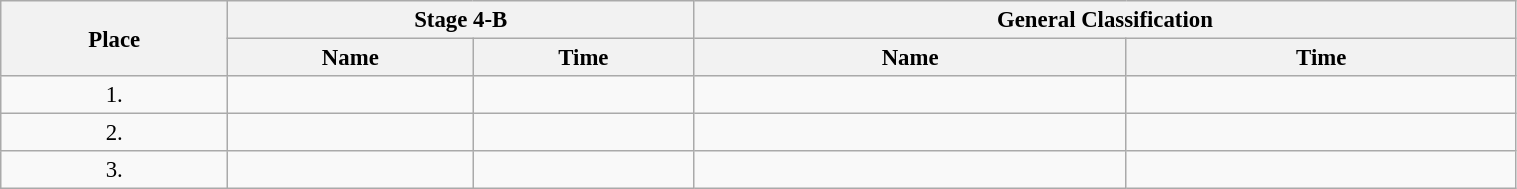<table class="wikitable"  style="font-size:95%; width:80%;">
<tr>
<th rowspan="2">Place</th>
<th colspan="2">Stage 4-B</th>
<th colspan="2">General Classification</th>
</tr>
<tr>
<th>Name</th>
<th>Time</th>
<th>Name</th>
<th>Time</th>
</tr>
<tr>
<td style="text-align:center;">1.</td>
<td></td>
<td></td>
<td></td>
<td></td>
</tr>
<tr>
<td style="text-align:center;">2.</td>
<td></td>
<td></td>
<td></td>
<td></td>
</tr>
<tr>
<td style="text-align:center;">3.</td>
<td></td>
<td></td>
<td></td>
<td></td>
</tr>
</table>
